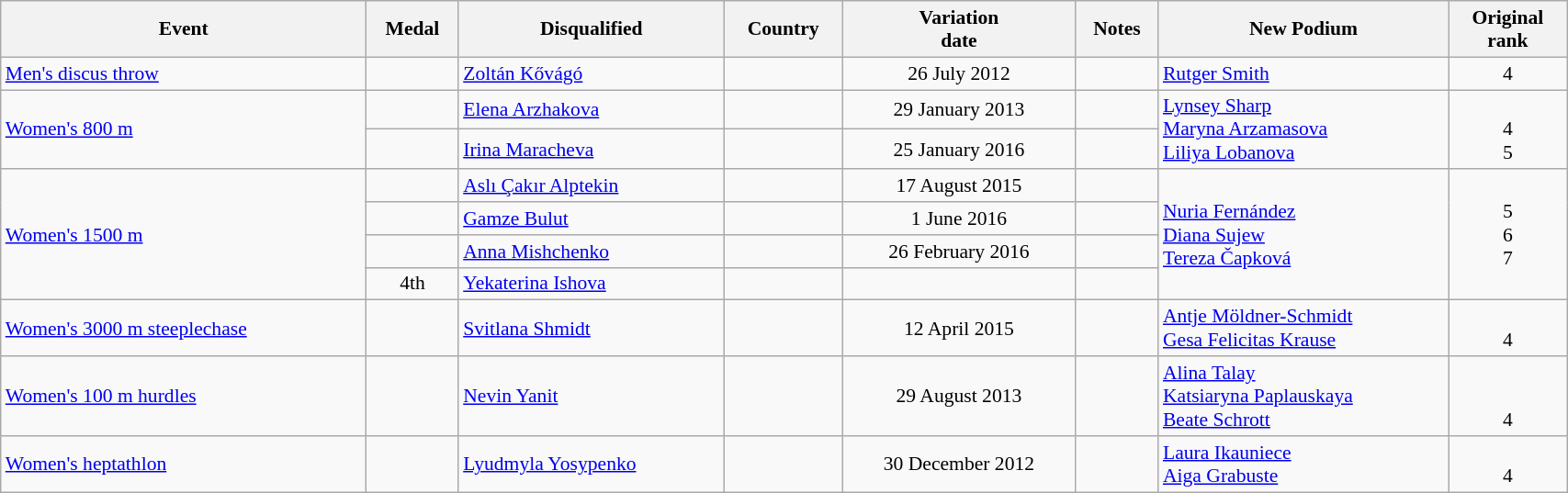<table class="wikitable sortable" style="width:90%; font-size:90%; text-align:left;">
<tr>
<th>Event</th>
<th>Medal</th>
<th>Disqualified</th>
<th>Country</th>
<th>Variation <br>date</th>
<th>Notes</th>
<th>New Podium</th>
<th>Original<br>rank</th>
</tr>
<tr>
<td><a href='#'>Men's discus throw</a></td>
<td align=center></td>
<td><a href='#'>Zoltán Kővágó</a></td>
<td align=left></td>
<td align=center>26 July 2012</td>
<td align=center></td>
<td>  <a href='#'>Rutger Smith</a></td>
<td align=center>4</td>
</tr>
<tr>
<td rowspan=2><a href='#'>Women's 800 m</a></td>
<td align=center></td>
<td><a href='#'>Elena Arzhakova</a></td>
<td align=left></td>
<td align=center>29 January 2013</td>
<td align=center></td>
<td rowspan=2>  <a href='#'>Lynsey Sharp</a> <br>  <a href='#'>Maryna Arzamasova</a><br>  <a href='#'>Liliya Lobanova</a></td>
<td rowspan=2 align=center> <br> 4 <br> 5</td>
</tr>
<tr>
<td align=center></td>
<td><a href='#'>Irina Maracheva</a></td>
<td align=left></td>
<td align=center>25 January 2016</td>
<td align=center></td>
</tr>
<tr>
<td rowspan=4><a href='#'>Women's 1500 m</a></td>
<td align=center></td>
<td><a href='#'>Aslı Çakır Alptekin</a></td>
<td align=left></td>
<td align=center>17 August 2015</td>
<td align=center></td>
<td rowspan=4>  <a href='#'>Nuria Fernández</a> <br>  <a href='#'>Diana Sujew</a><br>  <a href='#'>Tereza Čapková</a></td>
<td rowspan=4 align=center>5 <br> 6 <br> 7</td>
</tr>
<tr>
<td align=center></td>
<td><a href='#'>Gamze Bulut</a></td>
<td align=left></td>
<td align=center>1 June 2016</td>
<td align=center></td>
</tr>
<tr>
<td align=center></td>
<td><a href='#'>Anna Mishchenko</a></td>
<td align=left></td>
<td align=center>26 February 2016</td>
<td align=center></td>
</tr>
<tr>
<td align=center>4th</td>
<td><a href='#'>Yekaterina Ishova</a></td>
<td align=left></td>
<td align=center></td>
<td align=center></td>
</tr>
<tr>
<td><a href='#'>Women's 3000 m steeplechase</a></td>
<td align=center></td>
<td><a href='#'>Svitlana Shmidt</a></td>
<td align=left></td>
<td align=center>12 April 2015</td>
<td align=center></td>
<td>  <a href='#'>Antje Möldner-Schmidt</a> <br>   <a href='#'>Gesa Felicitas Krause</a></td>
<td align=center> <br>4</td>
</tr>
<tr>
<td><a href='#'>Women's 100 m hurdles</a></td>
<td align=center></td>
<td><a href='#'>Nevin Yanit</a></td>
<td align=left></td>
<td align=center>29 August 2013</td>
<td align=center></td>
<td>  <a href='#'>Alina Talay</a> <br>  <a href='#'>Katsiaryna Paplauskaya</a><br>  <a href='#'>Beate Schrott</a></td>
<td align=center> <br>  <br> 4</td>
</tr>
<tr>
<td><a href='#'>Women's heptathlon</a></td>
<td align=center></td>
<td><a href='#'>Lyudmyla Yosypenko</a></td>
<td align=left></td>
<td align=center>30 December 2012</td>
<td align=center></td>
<td>  <a href='#'>Laura Ikauniece</a> <br>   <a href='#'>Aiga Grabuste</a></td>
<td align=center> <br>4</td>
</tr>
</table>
